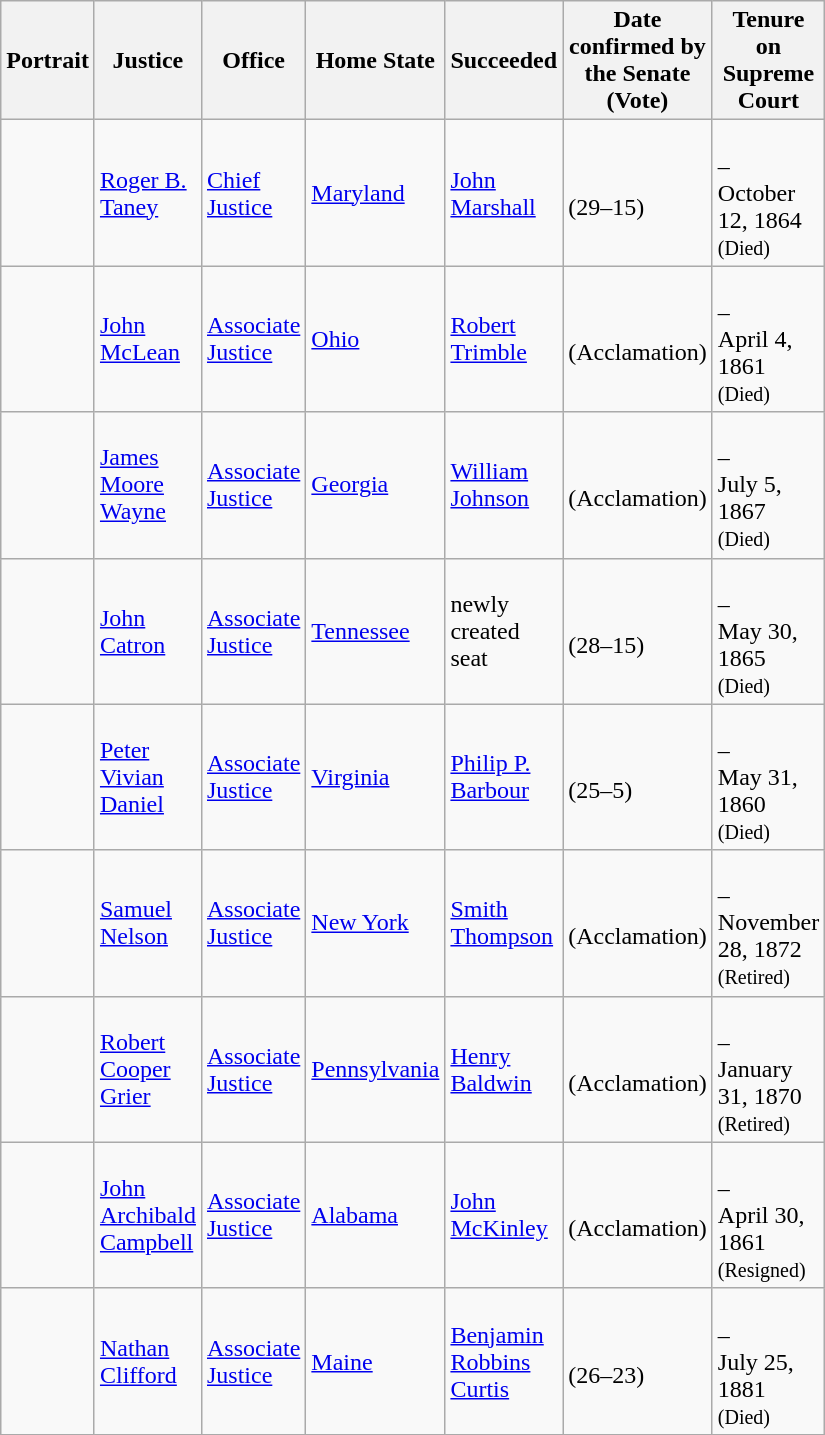<table class="wikitable sortable">
<tr>
<th scope="col" style="width: 10px;">Portrait</th>
<th scope="col" style="width: 10px;">Justice</th>
<th scope="col" style="width: 10px;">Office</th>
<th scope="col" style="width: 10px;">Home State</th>
<th scope="col" style="width: 10px;">Succeeded</th>
<th scope="col" style="width: 10px;">Date confirmed by the Senate<br>(Vote)</th>
<th scope="col" style="width: 10px;">Tenure on Supreme Court</th>
</tr>
<tr>
<td></td>
<td><a href='#'>Roger B. Taney</a></td>
<td><a href='#'>Chief Justice</a></td>
<td><a href='#'>Maryland</a></td>
<td><a href='#'>John Marshall</a></td>
<td><br>(29–15)</td>
<td><br>–<br>October 12, 1864<br><small>(Died)</small></td>
</tr>
<tr>
<td></td>
<td><a href='#'>John McLean</a></td>
<td><a href='#'>Associate Justice</a></td>
<td><a href='#'>Ohio</a></td>
<td><a href='#'>Robert Trimble</a></td>
<td><br>(Acclamation)</td>
<td><br>–<br>April 4, 1861<br><small>(Died)</small></td>
</tr>
<tr>
<td></td>
<td><a href='#'>James Moore Wayne</a></td>
<td><a href='#'>Associate Justice</a></td>
<td><a href='#'>Georgia</a></td>
<td><a href='#'>William Johnson</a></td>
<td><br>(Acclamation)</td>
<td><br>–<br>July 5, 1867<br><small>(Died)</small></td>
</tr>
<tr>
<td></td>
<td><a href='#'>John Catron</a></td>
<td><a href='#'>Associate Justice</a></td>
<td><a href='#'>Tennessee</a></td>
<td>newly created seat</td>
<td><br>(28–15)</td>
<td><br>–<br>May 30, 1865<br><small>(Died)</small></td>
</tr>
<tr>
<td></td>
<td><a href='#'>Peter Vivian Daniel</a></td>
<td><a href='#'>Associate Justice</a></td>
<td><a href='#'>Virginia</a></td>
<td><a href='#'>Philip P. Barbour</a></td>
<td><br>(25–5)</td>
<td><br>–<br>May 31, 1860<br><small>(Died)</small></td>
</tr>
<tr>
<td></td>
<td><a href='#'>Samuel Nelson</a></td>
<td><a href='#'>Associate Justice</a></td>
<td><a href='#'>New York</a></td>
<td><a href='#'>Smith Thompson</a></td>
<td><br>(Acclamation)</td>
<td><br>–<br>November 28, 1872<br><small>(Retired)</small></td>
</tr>
<tr>
<td></td>
<td><a href='#'>Robert Cooper Grier</a></td>
<td><a href='#'>Associate Justice</a></td>
<td><a href='#'>Pennsylvania</a></td>
<td><a href='#'>Henry Baldwin</a></td>
<td><br>(Acclamation)</td>
<td><br>–<br>January 31, 1870<br><small>(Retired)</small></td>
</tr>
<tr>
<td></td>
<td><a href='#'>John Archibald Campbell</a></td>
<td><a href='#'>Associate Justice</a></td>
<td><a href='#'>Alabama</a></td>
<td><a href='#'>John McKinley</a></td>
<td><br>(Acclamation)</td>
<td><br>–<br>April 30, 1861<br><small>(Resigned)</small></td>
</tr>
<tr>
<td></td>
<td><a href='#'>Nathan Clifford</a></td>
<td><a href='#'>Associate Justice</a></td>
<td><a href='#'>Maine</a></td>
<td><a href='#'>Benjamin Robbins Curtis</a></td>
<td><br>(26–23)</td>
<td><br>–<br>July 25, 1881<br><small>(Died)</small></td>
</tr>
<tr>
</tr>
</table>
